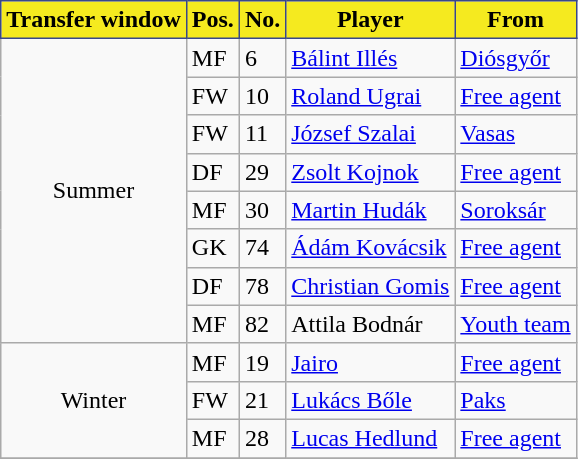<table class="wikitable plainrowheaders sortable">
<tr>
<th style="background-color:#F5EA1F;color:black;border:1px solid #38478A">Transfer window</th>
<th style="background-color:#F5EA1F;color:black;border:1px solid #38478A">Pos.</th>
<th style="background-color:#F5EA1F;color:black;border:1px solid #38478A">No.</th>
<th style="background-color:#F5EA1F;color:black;border:1px solid #38478A">Player</th>
<th style="background-color:#F5EA1F;color:black;border:1px solid #38478A">From</th>
</tr>
<tr>
<td rowspan="8" style="text-align:center;">Summer</td>
<td style=text-aligncenter;>MF</td>
<td style=text-aligncenter;>6</td>
<td style=text-alignleft;> <a href='#'>Bálint Illés</a></td>
<td style=text-alignleft;><a href='#'>Diósgyőr</a></td>
</tr>
<tr>
<td style=text-aligncenter;>FW</td>
<td style=text-aligncenter;>10</td>
<td style=text-alignleft;> <a href='#'>Roland Ugrai</a></td>
<td style=text-alignleft;><a href='#'>Free agent</a></td>
</tr>
<tr>
<td style=text-aligncenter;>FW</td>
<td style=text-aligncenter;>11</td>
<td style=text-alignleft;> <a href='#'>József Szalai</a></td>
<td style=text-alignleft;><a href='#'>Vasas</a></td>
</tr>
<tr>
<td style=text-aligncenter;>DF</td>
<td style=text-aligncenter;>29</td>
<td style=text-alignleft;> <a href='#'>Zsolt Kojnok</a></td>
<td style=text-alignleft;><a href='#'>Free agent</a></td>
</tr>
<tr>
<td style=text-aligncenter;>MF</td>
<td style=text-aligncenter;>30</td>
<td style=text-alignleft;> <a href='#'>Martin Hudák</a></td>
<td style=text-alignleft;><a href='#'>Soroksár</a></td>
</tr>
<tr>
<td style=text-aligncenter;>GK</td>
<td style=text-aligncenter;>74</td>
<td style=text-alignleft;> <a href='#'>Ádám Kovácsik</a></td>
<td style=text-alignleft;><a href='#'>Free agent</a></td>
</tr>
<tr>
<td style=text-aligncenter;>DF</td>
<td style=text-aligncenter;>78</td>
<td style=text-alignleft;> <a href='#'>Christian Gomis</a></td>
<td style=text-alignleft;><a href='#'>Free agent</a></td>
</tr>
<tr>
<td style=text-aligncenter;>MF</td>
<td style=text-aligncenter;>82</td>
<td style=text-alignleft;> Attila Bodnár</td>
<td style=text-alignleft;><a href='#'>Youth team</a></td>
</tr>
<tr>
<td rowspan="3" style="text-align:center;">Winter</td>
<td style=text-aligncenter;>MF</td>
<td style=text-aligncenter;>19</td>
<td style=text-alignleft;> <a href='#'>Jairo</a></td>
<td style=text-alignleft;><a href='#'>Free agent</a></td>
</tr>
<tr>
<td style=text-aligncenter;>FW</td>
<td style=text-aligncenter;>21</td>
<td style=text-alignleft;> <a href='#'>Lukács Bőle</a></td>
<td style=text-alignleft;><a href='#'>Paks</a></td>
</tr>
<tr>
<td style=text-aligncenter;>MF</td>
<td style=text-aligncenter;>28</td>
<td style=text-alignleft;> <a href='#'>Lucas Hedlund</a></td>
<td style=text-alignleft;><a href='#'>Free agent</a></td>
</tr>
<tr>
</tr>
</table>
